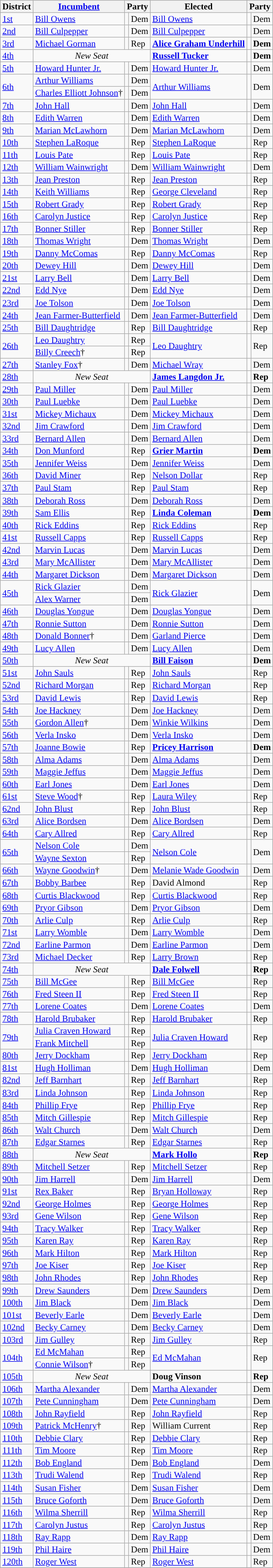<table class="sortable wikitable" style="font-size:95%;line-height:14px;">
<tr>
<th class="unsortable">District</th>
<th class="unsortable"><a href='#'>Incumbent</a></th>
<th colspan="2">Party</th>
<th class="unsortable">Elected</th>
<th colspan="2">Party</th>
</tr>
<tr>
<td><a href='#'>1st</a></td>
<td><a href='#'>Bill Owens</a></td>
<td style="background:"></td>
<td>Dem</td>
<td><a href='#'>Bill Owens</a></td>
<td style="background:"></td>
<td>Dem</td>
</tr>
<tr>
<td><a href='#'>2nd</a></td>
<td><a href='#'>Bill Culpepper</a></td>
<td style="background:"></td>
<td>Dem</td>
<td><a href='#'>Bill Culpepper</a></td>
<td style="background:"></td>
<td>Dem</td>
</tr>
<tr>
<td><a href='#'>3rd</a></td>
<td><a href='#'>Michael Gorman</a></td>
<td style="background:"></td>
<td>Rep</td>
<td><strong><a href='#'>Alice Graham Underhill</a></strong></td>
<td style="background:"></td>
<td><strong>Dem</strong></td>
</tr>
<tr>
<td><a href='#'>4th</a></td>
<td colspan=3 align=center><em>New Seat</em></td>
<td><strong><a href='#'>Russell Tucker</a></strong></td>
<td style="background:"></td>
<td><strong>Dem</strong></td>
</tr>
<tr>
<td><a href='#'>5th</a></td>
<td><a href='#'>Howard Hunter Jr.</a></td>
<td style="background:"></td>
<td>Dem</td>
<td><a href='#'>Howard Hunter Jr.</a></td>
<td style="background:"></td>
<td>Dem</td>
</tr>
<tr>
<td rowspan=2><a href='#'>6th</a></td>
<td><a href='#'>Arthur Williams</a></td>
<td style="background:"></td>
<td>Dem</td>
<td rowspan=2><a href='#'>Arthur Williams</a></td>
<td rowspan=2 style="background:"></td>
<td rowspan=2>Dem</td>
</tr>
<tr>
<td><a href='#'>Charles Elliott Johnson</a>†</td>
<td style="background:"></td>
<td>Dem</td>
</tr>
<tr>
<td><a href='#'>7th</a></td>
<td><a href='#'>John Hall</a></td>
<td style="background:"></td>
<td>Dem</td>
<td><a href='#'>John Hall</a></td>
<td style="background:"></td>
<td>Dem</td>
</tr>
<tr>
<td><a href='#'>8th</a></td>
<td><a href='#'>Edith Warren</a></td>
<td style="background:"></td>
<td>Dem</td>
<td><a href='#'>Edith Warren</a></td>
<td style="background:"></td>
<td>Dem</td>
</tr>
<tr>
<td><a href='#'>9th</a></td>
<td><a href='#'>Marian McLawhorn</a></td>
<td style="background:"></td>
<td>Dem</td>
<td><a href='#'>Marian McLawhorn</a></td>
<td style="background:"></td>
<td>Dem</td>
</tr>
<tr>
<td><a href='#'>10th</a></td>
<td><a href='#'>Stephen LaRoque</a></td>
<td style="background:"></td>
<td>Rep</td>
<td><a href='#'>Stephen LaRoque</a></td>
<td style="background:"></td>
<td>Rep</td>
</tr>
<tr>
<td><a href='#'>11th</a></td>
<td><a href='#'>Louis Pate</a></td>
<td style="background:"></td>
<td>Rep</td>
<td><a href='#'>Louis Pate</a></td>
<td style="background:"></td>
<td>Rep</td>
</tr>
<tr>
<td><a href='#'>12th</a></td>
<td><a href='#'>William Wainwright</a></td>
<td style="background:"></td>
<td>Dem</td>
<td><a href='#'>William Wainwright</a></td>
<td style="background:"></td>
<td>Dem</td>
</tr>
<tr>
<td><a href='#'>13th</a></td>
<td><a href='#'>Jean Preston</a></td>
<td style="background:"></td>
<td>Rep</td>
<td><a href='#'>Jean Preston</a></td>
<td style="background:"></td>
<td>Rep</td>
</tr>
<tr>
<td><a href='#'>14th</a></td>
<td><a href='#'>Keith Williams</a></td>
<td style="background:"></td>
<td>Rep</td>
<td><a href='#'>George Cleveland</a></td>
<td style="background:"></td>
<td>Rep</td>
</tr>
<tr>
<td><a href='#'>15th</a></td>
<td><a href='#'>Robert Grady</a></td>
<td style="background:"></td>
<td>Rep</td>
<td><a href='#'>Robert Grady</a></td>
<td style="background:"></td>
<td>Rep</td>
</tr>
<tr>
<td><a href='#'>16th</a></td>
<td><a href='#'>Carolyn Justice</a></td>
<td style="background:"></td>
<td>Rep</td>
<td><a href='#'>Carolyn Justice</a></td>
<td style="background:"></td>
<td>Rep</td>
</tr>
<tr>
<td><a href='#'>17th</a></td>
<td><a href='#'>Bonner Stiller</a></td>
<td style="background:"></td>
<td>Rep</td>
<td><a href='#'>Bonner Stiller</a></td>
<td style="background:"></td>
<td>Rep</td>
</tr>
<tr>
<td><a href='#'>18th</a></td>
<td><a href='#'>Thomas Wright</a></td>
<td style="background:"></td>
<td>Dem</td>
<td><a href='#'>Thomas Wright</a></td>
<td style="background:"></td>
<td>Dem</td>
</tr>
<tr>
<td><a href='#'>19th</a></td>
<td><a href='#'>Danny McComas</a></td>
<td style="background:"></td>
<td>Rep</td>
<td><a href='#'>Danny McComas</a></td>
<td style="background:"></td>
<td>Rep</td>
</tr>
<tr>
<td><a href='#'>20th</a></td>
<td><a href='#'>Dewey Hill</a></td>
<td style="background:"></td>
<td>Dem</td>
<td><a href='#'>Dewey Hill</a></td>
<td style="background:"></td>
<td>Dem</td>
</tr>
<tr>
<td><a href='#'>21st</a></td>
<td><a href='#'>Larry Bell</a></td>
<td style="background:"></td>
<td>Dem</td>
<td><a href='#'>Larry Bell</a></td>
<td style="background:"></td>
<td>Dem</td>
</tr>
<tr>
<td><a href='#'>22nd</a></td>
<td><a href='#'>Edd Nye</a></td>
<td style="background:"></td>
<td>Dem</td>
<td><a href='#'>Edd Nye</a></td>
<td style="background:"></td>
<td>Dem</td>
</tr>
<tr>
<td><a href='#'>23rd</a></td>
<td><a href='#'>Joe Tolson</a></td>
<td style="background:"></td>
<td>Dem</td>
<td><a href='#'>Joe Tolson</a></td>
<td style="background:"></td>
<td>Dem</td>
</tr>
<tr>
<td><a href='#'>24th</a></td>
<td><a href='#'>Jean Farmer-Butterfield</a></td>
<td style="background:"></td>
<td>Dem</td>
<td><a href='#'>Jean Farmer-Butterfield</a></td>
<td style="background:"></td>
<td>Dem</td>
</tr>
<tr>
<td><a href='#'>25th</a></td>
<td><a href='#'>Bill Daughtridge</a></td>
<td style="background:"></td>
<td>Rep</td>
<td><a href='#'>Bill Daughtridge</a></td>
<td style="background:"></td>
<td>Rep</td>
</tr>
<tr>
<td rowspan=2><a href='#'>26th</a></td>
<td><a href='#'>Leo Daughtry</a></td>
<td style="background:"></td>
<td>Rep</td>
<td rowspan=2><a href='#'>Leo Daughtry</a></td>
<td rowspan=2 style="background:"></td>
<td rowspan=2>Rep</td>
</tr>
<tr>
<td><a href='#'>Billy Creech</a>†</td>
<td style="background:"></td>
<td>Rep</td>
</tr>
<tr>
<td><a href='#'>27th</a></td>
<td><a href='#'>Stanley Fox</a>†</td>
<td style="background:"></td>
<td>Dem</td>
<td><a href='#'>Michael Wray</a></td>
<td style="background:"></td>
<td>Dem</td>
</tr>
<tr>
<td><a href='#'>28th</a></td>
<td colspan=3 align=center><em>New Seat</em></td>
<td><strong><a href='#'>James Langdon Jr.</a></strong></td>
<td style="background:"></td>
<td><strong>Rep</strong></td>
</tr>
<tr>
<td><a href='#'>29th</a></td>
<td><a href='#'>Paul Miller</a></td>
<td style="background:"></td>
<td>Dem</td>
<td><a href='#'>Paul Miller</a></td>
<td style="background:"></td>
<td>Dem</td>
</tr>
<tr>
<td><a href='#'>30th</a></td>
<td><a href='#'>Paul Luebke</a></td>
<td style="background:"></td>
<td>Dem</td>
<td><a href='#'>Paul Luebke</a></td>
<td style="background:"></td>
<td>Dem</td>
</tr>
<tr>
<td><a href='#'>31st</a></td>
<td><a href='#'>Mickey Michaux</a></td>
<td style="background:"></td>
<td>Dem</td>
<td><a href='#'>Mickey Michaux</a></td>
<td style="background:"></td>
<td>Dem</td>
</tr>
<tr>
<td><a href='#'>32nd</a></td>
<td><a href='#'>Jim Crawford</a></td>
<td style="background:"></td>
<td>Dem</td>
<td><a href='#'>Jim Crawford</a></td>
<td style="background:"></td>
<td>Dem</td>
</tr>
<tr>
<td><a href='#'>33rd</a></td>
<td><a href='#'>Bernard Allen</a></td>
<td style="background:"></td>
<td>Dem</td>
<td><a href='#'>Bernard Allen</a></td>
<td style="background:"></td>
<td>Dem</td>
</tr>
<tr>
<td><a href='#'>34th</a></td>
<td><a href='#'>Don Munford</a></td>
<td style="background:"></td>
<td>Rep</td>
<td><strong><a href='#'>Grier Martin</a></strong></td>
<td style="background:"></td>
<td><strong>Dem</strong></td>
</tr>
<tr>
<td><a href='#'>35th</a></td>
<td><a href='#'>Jennifer Weiss</a></td>
<td style="background:"></td>
<td>Dem</td>
<td><a href='#'>Jennifer Weiss</a></td>
<td style="background:"></td>
<td>Dem</td>
</tr>
<tr>
<td><a href='#'>36th</a></td>
<td><a href='#'>David Miner</a></td>
<td style="background:"></td>
<td>Rep</td>
<td><a href='#'>Nelson Dollar</a></td>
<td style="background:"></td>
<td>Rep</td>
</tr>
<tr>
<td><a href='#'>37th</a></td>
<td><a href='#'>Paul Stam</a></td>
<td style="background:"></td>
<td>Rep</td>
<td><a href='#'>Paul Stam</a></td>
<td style="background:"></td>
<td>Rep</td>
</tr>
<tr>
<td><a href='#'>38th</a></td>
<td><a href='#'>Deborah Ross</a></td>
<td style="background:"></td>
<td>Dem</td>
<td><a href='#'>Deborah Ross</a></td>
<td style="background:"></td>
<td>Dem</td>
</tr>
<tr>
<td><a href='#'>39th</a></td>
<td><a href='#'>Sam Ellis</a></td>
<td style="background:"></td>
<td>Rep</td>
<td><strong><a href='#'>Linda Coleman</a></strong></td>
<td style="background:"></td>
<td><strong>Dem</strong></td>
</tr>
<tr>
<td><a href='#'>40th</a></td>
<td><a href='#'>Rick Eddins</a></td>
<td style="background:"></td>
<td>Rep</td>
<td><a href='#'>Rick Eddins</a></td>
<td style="background:"></td>
<td>Rep</td>
</tr>
<tr>
<td><a href='#'>41st</a></td>
<td><a href='#'>Russell Capps</a></td>
<td style="background:"></td>
<td>Rep</td>
<td><a href='#'>Russell Capps</a></td>
<td style="background:"></td>
<td>Rep</td>
</tr>
<tr>
<td><a href='#'>42nd</a></td>
<td><a href='#'>Marvin Lucas</a></td>
<td style="background:"></td>
<td>Dem</td>
<td><a href='#'>Marvin Lucas</a></td>
<td style="background:"></td>
<td>Dem</td>
</tr>
<tr>
<td><a href='#'>43rd</a></td>
<td><a href='#'>Mary McAllister</a></td>
<td style="background:"></td>
<td>Dem</td>
<td><a href='#'>Mary McAllister</a></td>
<td style="background:"></td>
<td>Dem</td>
</tr>
<tr>
<td><a href='#'>44th</a></td>
<td><a href='#'>Margaret Dickson</a></td>
<td style="background:"></td>
<td>Dem</td>
<td><a href='#'>Margaret Dickson</a></td>
<td style="background:"></td>
<td>Dem</td>
</tr>
<tr>
<td rowspan=2><a href='#'>45th</a></td>
<td><a href='#'>Rick Glazier</a></td>
<td style="background:"></td>
<td>Dem</td>
<td rowspan=2><a href='#'>Rick Glazier</a></td>
<td rowspan=2 style="background:"></td>
<td rowspan=2>Dem</td>
</tr>
<tr>
<td><a href='#'>Alex Warner</a></td>
<td style="background:"></td>
<td>Dem</td>
</tr>
<tr>
<td><a href='#'>46th</a></td>
<td><a href='#'>Douglas Yongue</a></td>
<td style="background:"></td>
<td>Dem</td>
<td><a href='#'>Douglas Yongue</a></td>
<td style="background:"></td>
<td>Dem</td>
</tr>
<tr>
<td><a href='#'>47th</a></td>
<td><a href='#'>Ronnie Sutton</a></td>
<td style="background:"></td>
<td>Dem</td>
<td><a href='#'>Ronnie Sutton</a></td>
<td style="background:"></td>
<td>Dem</td>
</tr>
<tr>
<td><a href='#'>48th</a></td>
<td><a href='#'>Donald Bonner</a>†</td>
<td style="background:"></td>
<td>Dem</td>
<td><a href='#'>Garland Pierce</a></td>
<td style="background:"></td>
<td>Dem</td>
</tr>
<tr>
<td><a href='#'>49th</a></td>
<td><a href='#'>Lucy Allen</a></td>
<td style="background:"></td>
<td>Dem</td>
<td><a href='#'>Lucy Allen</a></td>
<td style="background:"></td>
<td>Dem</td>
</tr>
<tr>
<td><a href='#'>50th</a></td>
<td colspan=3 align=center><em>New Seat</em></td>
<td><strong><a href='#'>Bill Faison</a></strong></td>
<td style="background:"></td>
<td><strong>Dem</strong></td>
</tr>
<tr>
<td><a href='#'>51st</a></td>
<td><a href='#'>John Sauls</a></td>
<td style="background:"></td>
<td>Rep</td>
<td><a href='#'>John Sauls</a></td>
<td style="background:"></td>
<td>Rep</td>
</tr>
<tr>
<td><a href='#'>52nd</a></td>
<td><a href='#'>Richard Morgan</a></td>
<td style="background:"></td>
<td>Rep</td>
<td><a href='#'>Richard Morgan</a></td>
<td style="background:"></td>
<td>Rep</td>
</tr>
<tr>
<td><a href='#'>53rd</a></td>
<td><a href='#'>David Lewis</a></td>
<td style="background:"></td>
<td>Rep</td>
<td><a href='#'>David Lewis</a></td>
<td style="background:"></td>
<td>Rep</td>
</tr>
<tr>
<td><a href='#'>54th</a></td>
<td><a href='#'>Joe Hackney</a></td>
<td style="background:"></td>
<td>Dem</td>
<td><a href='#'>Joe Hackney</a></td>
<td style="background:"></td>
<td>Dem</td>
</tr>
<tr>
<td><a href='#'>55th</a></td>
<td><a href='#'>Gordon Allen</a>†</td>
<td style="background:"></td>
<td>Dem</td>
<td><a href='#'>Winkie Wilkins</a></td>
<td style="background:"></td>
<td>Dem</td>
</tr>
<tr>
<td><a href='#'>56th</a></td>
<td><a href='#'>Verla Insko</a></td>
<td style="background:"></td>
<td>Dem</td>
<td><a href='#'>Verla Insko</a></td>
<td style="background:"></td>
<td>Dem</td>
</tr>
<tr>
<td><a href='#'>57th</a></td>
<td><a href='#'>Joanne Bowie</a></td>
<td style="background:"></td>
<td>Rep</td>
<td><strong><a href='#'>Pricey Harrison</a></strong></td>
<td style="background:"></td>
<td><strong>Dem</strong></td>
</tr>
<tr>
<td><a href='#'>58th</a></td>
<td><a href='#'>Alma Adams</a></td>
<td style="background:"></td>
<td>Dem</td>
<td><a href='#'>Alma Adams</a></td>
<td style="background:"></td>
<td>Dem</td>
</tr>
<tr>
<td><a href='#'>59th</a></td>
<td><a href='#'>Maggie Jeffus</a></td>
<td style="background:"></td>
<td>Dem</td>
<td><a href='#'>Maggie Jeffus</a></td>
<td style="background:"></td>
<td>Dem</td>
</tr>
<tr>
<td><a href='#'>60th</a></td>
<td><a href='#'>Earl Jones</a></td>
<td style="background:"></td>
<td>Dem</td>
<td><a href='#'>Earl Jones</a></td>
<td style="background:"></td>
<td>Dem</td>
</tr>
<tr>
<td><a href='#'>61st</a></td>
<td><a href='#'>Steve Wood</a>†</td>
<td style="background:"></td>
<td>Rep</td>
<td><a href='#'>Laura Wiley</a></td>
<td style="background:"></td>
<td>Rep</td>
</tr>
<tr>
<td><a href='#'>62nd</a></td>
<td><a href='#'>John Blust</a></td>
<td style="background:"></td>
<td>Rep</td>
<td><a href='#'>John Blust</a></td>
<td style="background:"></td>
<td>Rep</td>
</tr>
<tr>
<td><a href='#'>63rd</a></td>
<td><a href='#'>Alice Bordsen</a></td>
<td style="background:"></td>
<td>Dem</td>
<td><a href='#'>Alice Bordsen</a></td>
<td style="background:"></td>
<td>Dem</td>
</tr>
<tr>
<td><a href='#'>64th</a></td>
<td><a href='#'>Cary Allred</a></td>
<td style="background:"></td>
<td>Rep</td>
<td><a href='#'>Cary Allred</a></td>
<td style="background:"></td>
<td>Rep</td>
</tr>
<tr>
<td rowspan=2><a href='#'>65th</a></td>
<td><a href='#'>Nelson Cole</a></td>
<td style="background:"></td>
<td>Dem</td>
<td rowspan=2><a href='#'>Nelson Cole</a></td>
<td rowspan=2 style="background:"></td>
<td rowspan=2>Dem</td>
</tr>
<tr>
<td><a href='#'>Wayne Sexton</a></td>
<td style="background:"></td>
<td>Rep</td>
</tr>
<tr>
<td><a href='#'>66th</a></td>
<td><a href='#'>Wayne Goodwin</a>†</td>
<td style="background:"></td>
<td>Dem</td>
<td><a href='#'>Melanie Wade Goodwin</a></td>
<td style="background:"></td>
<td>Dem</td>
</tr>
<tr>
<td><a href='#'>67th</a></td>
<td><a href='#'>Bobby Barbee</a></td>
<td style="background:"></td>
<td>Rep</td>
<td>David Almond</td>
<td style="background:"></td>
<td>Rep</td>
</tr>
<tr>
<td><a href='#'>68th</a></td>
<td><a href='#'>Curtis Blackwood</a></td>
<td style="background:"></td>
<td>Rep</td>
<td><a href='#'>Curtis Blackwood</a></td>
<td style="background:"></td>
<td>Rep</td>
</tr>
<tr>
<td><a href='#'>69th</a></td>
<td><a href='#'>Pryor Gibson</a></td>
<td style="background:"></td>
<td>Dem</td>
<td><a href='#'>Pryor Gibson</a></td>
<td style="background:"></td>
<td>Dem</td>
</tr>
<tr>
<td><a href='#'>70th</a></td>
<td><a href='#'>Arlie Culp</a></td>
<td style="background:"></td>
<td>Rep</td>
<td><a href='#'>Arlie Culp</a></td>
<td style="background:"></td>
<td>Rep</td>
</tr>
<tr>
<td><a href='#'>71st</a></td>
<td><a href='#'>Larry Womble</a></td>
<td style="background:"></td>
<td>Dem</td>
<td><a href='#'>Larry Womble</a></td>
<td style="background:"></td>
<td>Dem</td>
</tr>
<tr>
<td><a href='#'>72nd</a></td>
<td><a href='#'>Earline Parmon</a></td>
<td style="background:"></td>
<td>Dem</td>
<td><a href='#'>Earline Parmon</a></td>
<td style="background:"></td>
<td>Dem</td>
</tr>
<tr>
<td><a href='#'>73rd</a></td>
<td><a href='#'>Michael Decker</a></td>
<td style="background:"></td>
<td>Rep</td>
<td><a href='#'>Larry Brown</a></td>
<td style="background:"></td>
<td>Rep</td>
</tr>
<tr>
<td><a href='#'>74th</a></td>
<td colspan=3 align=center><em>New Seat</em></td>
<td><strong><a href='#'>Dale Folwell</a></strong></td>
<td style="background:"></td>
<td><strong>Rep</strong></td>
</tr>
<tr>
<td><a href='#'>75th</a></td>
<td><a href='#'>Bill McGee</a></td>
<td style="background:"></td>
<td>Rep</td>
<td><a href='#'>Bill McGee</a></td>
<td style="background:"></td>
<td>Rep</td>
</tr>
<tr>
<td><a href='#'>76th</a></td>
<td><a href='#'>Fred Steen II</a></td>
<td style="background:"></td>
<td>Rep</td>
<td><a href='#'>Fred Steen II</a></td>
<td style="background:"></td>
<td>Rep</td>
</tr>
<tr>
<td><a href='#'>77th</a></td>
<td><a href='#'>Lorene Coates</a></td>
<td style="background:"></td>
<td>Dem</td>
<td><a href='#'>Lorene Coates</a></td>
<td style="background:"></td>
<td>Dem</td>
</tr>
<tr>
<td><a href='#'>78th</a></td>
<td><a href='#'>Harold Brubaker</a></td>
<td style="background:"></td>
<td>Rep</td>
<td><a href='#'>Harold Brubaker</a></td>
<td style="background:"></td>
<td>Rep</td>
</tr>
<tr>
<td rowspan=2><a href='#'>79th</a></td>
<td><a href='#'>Julia Craven Howard</a></td>
<td style="background:"></td>
<td>Rep</td>
<td rowspan=2><a href='#'>Julia Craven Howard</a></td>
<td rowspan=2 style="background:"></td>
<td rowspan=2>Rep</td>
</tr>
<tr>
<td><a href='#'>Frank Mitchell</a></td>
<td style="background:"></td>
<td>Rep</td>
</tr>
<tr>
<td><a href='#'>80th</a></td>
<td><a href='#'>Jerry Dockham</a></td>
<td style="background:"></td>
<td>Rep</td>
<td><a href='#'>Jerry Dockham</a></td>
<td style="background:"></td>
<td>Rep</td>
</tr>
<tr>
<td><a href='#'>81st</a></td>
<td><a href='#'>Hugh Holliman</a></td>
<td style="background:"></td>
<td>Dem</td>
<td><a href='#'>Hugh Holliman</a></td>
<td style="background:"></td>
<td>Dem</td>
</tr>
<tr>
<td><a href='#'>82nd</a></td>
<td><a href='#'>Jeff Barnhart</a></td>
<td style="background:"></td>
<td>Rep</td>
<td><a href='#'>Jeff Barnhart</a></td>
<td style="background:"></td>
<td>Rep</td>
</tr>
<tr>
<td><a href='#'>83rd</a></td>
<td><a href='#'>Linda Johnson</a></td>
<td style="background:"></td>
<td>Rep</td>
<td><a href='#'>Linda Johnson</a></td>
<td style="background:"></td>
<td>Rep</td>
</tr>
<tr>
<td><a href='#'>84th</a></td>
<td><a href='#'>Phillip Frye</a></td>
<td style="background:"></td>
<td>Rep</td>
<td><a href='#'>Phillip Frye</a></td>
<td style="background:"></td>
<td>Rep</td>
</tr>
<tr>
<td><a href='#'>85th</a></td>
<td><a href='#'>Mitch Gillespie</a></td>
<td style="background:"></td>
<td>Rep</td>
<td><a href='#'>Mitch Gillespie</a></td>
<td style="background:"></td>
<td>Rep</td>
</tr>
<tr>
<td><a href='#'>86th</a></td>
<td><a href='#'>Walt Church</a></td>
<td style="background:"></td>
<td>Dem</td>
<td><a href='#'>Walt Church</a></td>
<td style="background:"></td>
<td>Dem</td>
</tr>
<tr>
<td><a href='#'>87th</a></td>
<td><a href='#'>Edgar Starnes</a></td>
<td style="background:"></td>
<td>Rep</td>
<td><a href='#'>Edgar Starnes</a></td>
<td style="background:"></td>
<td>Rep</td>
</tr>
<tr>
<td><a href='#'>88th</a></td>
<td colspan=3 align=center><em>New Seat</em></td>
<td><strong><a href='#'>Mark Hollo</a></strong></td>
<td style="background:"></td>
<td><strong>Rep</strong></td>
</tr>
<tr>
<td><a href='#'>89th</a></td>
<td><a href='#'>Mitchell Setzer</a></td>
<td style="background:"></td>
<td>Rep</td>
<td><a href='#'>Mitchell Setzer</a></td>
<td style="background:"></td>
<td>Rep</td>
</tr>
<tr>
<td><a href='#'>90th</a></td>
<td><a href='#'>Jim Harrell</a></td>
<td style="background:"></td>
<td>Dem</td>
<td><a href='#'>Jim Harrell</a></td>
<td style="background:"></td>
<td>Dem</td>
</tr>
<tr>
<td><a href='#'>91st</a></td>
<td><a href='#'>Rex Baker</a></td>
<td style="background:"></td>
<td>Rep</td>
<td><a href='#'>Bryan Holloway</a></td>
<td style="background:"></td>
<td>Rep</td>
</tr>
<tr>
<td><a href='#'>92nd</a></td>
<td><a href='#'>George Holmes</a></td>
<td style="background:"></td>
<td>Rep</td>
<td><a href='#'>George Holmes</a></td>
<td style="background:"></td>
<td>Rep</td>
</tr>
<tr>
<td><a href='#'>93rd</a></td>
<td><a href='#'>Gene Wilson</a></td>
<td style="background:"></td>
<td>Rep</td>
<td><a href='#'>Gene Wilson</a></td>
<td style="background:"></td>
<td>Rep</td>
</tr>
<tr>
<td><a href='#'>94th</a></td>
<td><a href='#'>Tracy Walker</a></td>
<td style="background:"></td>
<td>Rep</td>
<td><a href='#'>Tracy Walker</a></td>
<td style="background:"></td>
<td>Rep</td>
</tr>
<tr>
<td><a href='#'>95th</a></td>
<td><a href='#'>Karen Ray</a></td>
<td style="background:"></td>
<td>Rep</td>
<td><a href='#'>Karen Ray</a></td>
<td style="background:"></td>
<td>Rep</td>
</tr>
<tr>
<td><a href='#'>96th</a></td>
<td><a href='#'>Mark Hilton</a></td>
<td style="background:"></td>
<td>Rep</td>
<td><a href='#'>Mark Hilton</a></td>
<td style="background:"></td>
<td>Rep</td>
</tr>
<tr>
<td><a href='#'>97th</a></td>
<td><a href='#'>Joe Kiser</a></td>
<td style="background:"></td>
<td>Rep</td>
<td><a href='#'>Joe Kiser</a></td>
<td style="background:"></td>
<td>Rep</td>
</tr>
<tr>
<td><a href='#'>98th</a></td>
<td><a href='#'>John Rhodes</a></td>
<td style="background:"></td>
<td>Rep</td>
<td><a href='#'>John Rhodes</a></td>
<td style="background:"></td>
<td>Rep</td>
</tr>
<tr>
<td><a href='#'>99th</a></td>
<td><a href='#'>Drew Saunders</a></td>
<td style="background:"></td>
<td>Dem</td>
<td><a href='#'>Drew Saunders</a></td>
<td style="background:"></td>
<td>Dem</td>
</tr>
<tr>
<td><a href='#'>100th</a></td>
<td><a href='#'>Jim Black</a></td>
<td style="background:"></td>
<td>Dem</td>
<td><a href='#'>Jim Black</a></td>
<td style="background:"></td>
<td>Dem</td>
</tr>
<tr>
<td><a href='#'>101st</a></td>
<td><a href='#'>Beverly Earle</a></td>
<td style="background:"></td>
<td>Dem</td>
<td><a href='#'>Beverly Earle</a></td>
<td style="background:"></td>
<td>Dem</td>
</tr>
<tr>
<td><a href='#'>102nd</a></td>
<td><a href='#'>Becky Carney</a></td>
<td style="background:"></td>
<td>Dem</td>
<td><a href='#'>Becky Carney</a></td>
<td style="background:"></td>
<td>Dem</td>
</tr>
<tr>
<td><a href='#'>103rd</a></td>
<td><a href='#'>Jim Gulley</a></td>
<td style="background:"></td>
<td>Rep</td>
<td><a href='#'>Jim Gulley</a></td>
<td style="background:"></td>
<td>Rep</td>
</tr>
<tr>
<td rowspan=2><a href='#'>104th</a></td>
<td><a href='#'>Ed McMahan</a></td>
<td style="background:"></td>
<td>Rep</td>
<td rowspan=2><a href='#'>Ed McMahan</a></td>
<td rowspan=2 style="background:"></td>
<td rowspan=2>Rep</td>
</tr>
<tr>
<td><a href='#'>Connie Wilson</a>†</td>
<td style="background:"></td>
<td>Rep</td>
</tr>
<tr>
<td><a href='#'>105th</a></td>
<td colspan=3 align=center><em>New Seat</em></td>
<td><strong>Doug Vinson</strong></td>
<td style="background:"></td>
<td><strong>Rep</strong></td>
</tr>
<tr>
<td><a href='#'>106th</a></td>
<td><a href='#'>Martha Alexander</a></td>
<td style="background:"></td>
<td>Dem</td>
<td><a href='#'>Martha Alexander</a></td>
<td style="background:"></td>
<td>Dem</td>
</tr>
<tr>
<td><a href='#'>107th</a></td>
<td><a href='#'>Pete Cunningham</a></td>
<td style="background:"></td>
<td>Dem</td>
<td><a href='#'>Pete Cunningham</a></td>
<td style="background:"></td>
<td>Dem</td>
</tr>
<tr>
<td><a href='#'>108th</a></td>
<td><a href='#'>John Rayfield</a></td>
<td style="background:"></td>
<td>Rep</td>
<td><a href='#'>John Rayfield</a></td>
<td style="background:"></td>
<td>Rep</td>
</tr>
<tr>
<td><a href='#'>109th</a></td>
<td><a href='#'>Patrick McHenry</a>†</td>
<td style="background:"></td>
<td>Rep</td>
<td>William Current</td>
<td style="background:"></td>
<td>Rep</td>
</tr>
<tr>
<td><a href='#'>110th</a></td>
<td><a href='#'>Debbie Clary</a></td>
<td style="background:"></td>
<td>Rep</td>
<td><a href='#'>Debbie Clary</a></td>
<td style="background:"></td>
<td>Rep</td>
</tr>
<tr>
<td><a href='#'>111th</a></td>
<td><a href='#'>Tim Moore</a></td>
<td style="background:"></td>
<td>Rep</td>
<td><a href='#'>Tim Moore</a></td>
<td style="background:"></td>
<td>Rep</td>
</tr>
<tr>
<td><a href='#'>112th</a></td>
<td><a href='#'>Bob England</a></td>
<td style="background:"></td>
<td>Dem</td>
<td><a href='#'>Bob England</a></td>
<td style="background:"></td>
<td>Dem</td>
</tr>
<tr>
<td><a href='#'>113th</a></td>
<td><a href='#'>Trudi Walend</a></td>
<td style="background:"></td>
<td>Rep</td>
<td><a href='#'>Trudi Walend</a></td>
<td style="background:"></td>
<td>Rep</td>
</tr>
<tr>
<td><a href='#'>114th</a></td>
<td><a href='#'>Susan Fisher</a></td>
<td style="background:"></td>
<td>Dem</td>
<td><a href='#'>Susan Fisher</a></td>
<td style="background:"></td>
<td>Dem</td>
</tr>
<tr>
<td><a href='#'>115th</a></td>
<td><a href='#'>Bruce Goforth</a></td>
<td style="background:"></td>
<td>Dem</td>
<td><a href='#'>Bruce Goforth</a></td>
<td style="background:"></td>
<td>Dem</td>
</tr>
<tr>
<td><a href='#'>116th</a></td>
<td><a href='#'>Wilma Sherrill</a></td>
<td style="background:"></td>
<td>Rep</td>
<td><a href='#'>Wilma Sherrill</a></td>
<td style="background:"></td>
<td>Rep</td>
</tr>
<tr>
<td><a href='#'>117th</a></td>
<td><a href='#'>Carolyn Justus</a></td>
<td style="background:"></td>
<td>Rep</td>
<td><a href='#'>Carolyn Justus</a></td>
<td style="background:"></td>
<td>Rep</td>
</tr>
<tr>
<td><a href='#'>118th</a></td>
<td><a href='#'>Ray Rapp</a></td>
<td style="background:"></td>
<td>Dem</td>
<td><a href='#'>Ray Rapp</a></td>
<td style="background:"></td>
<td>Dem</td>
</tr>
<tr>
<td><a href='#'>119th</a></td>
<td><a href='#'>Phil Haire</a></td>
<td style="background:"></td>
<td>Dem</td>
<td><a href='#'>Phil Haire</a></td>
<td style="background:"></td>
<td>Dem</td>
</tr>
<tr>
<td><a href='#'>120th</a></td>
<td><a href='#'>Roger West</a></td>
<td style="background:"></td>
<td>Rep</td>
<td><a href='#'>Roger West</a></td>
<td style="background:"></td>
<td>Rep</td>
</tr>
<tr>
</tr>
</table>
